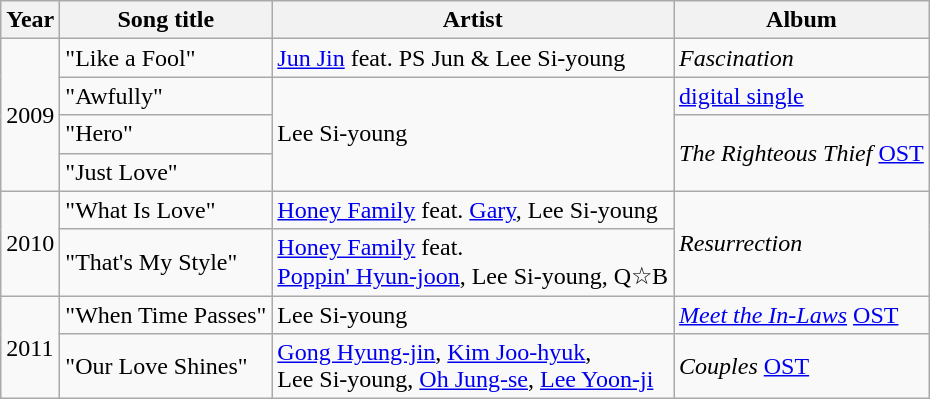<table class="wikitable sortable">
<tr>
<th scope="col">Year</th>
<th scope="col">Song title</th>
<th scope="col">Artist</th>
<th>Album</th>
</tr>
<tr>
<td rowspan="4">2009</td>
<td> "Like a Fool"</td>
<td><a href='#'>Jun Jin</a> feat. PS Jun & Lee Si-young</td>
<td><em>Fascination</em></td>
</tr>
<tr>
<td> "Awfully"</td>
<td rowspan="3">Lee Si-young</td>
<td><a href='#'>digital single</a></td>
</tr>
<tr>
<td>"Hero"</td>
<td rowspan="2"><em>The Righteous Thief</em> <a href='#'>OST</a></td>
</tr>
<tr>
<td>"Just Love"</td>
</tr>
<tr>
<td rowspan="2">2010</td>
<td> "What Is Love"</td>
<td><a href='#'>Honey Family</a> feat. <a href='#'>Gary</a>, Lee Si-young</td>
<td rowspan="2"><em>Resurrection</em></td>
</tr>
<tr>
<td> "That's My Style"</td>
<td><a href='#'>Honey Family</a> feat. <br> <a href='#'>Poppin' Hyun-joon</a>, Lee Si-young, Q☆B</td>
</tr>
<tr>
<td rowspan="2">2011</td>
<td> "When Time Passes"</td>
<td>Lee Si-young</td>
<td><em><a href='#'>Meet the In-Laws</a></em> <a href='#'>OST</a></td>
</tr>
<tr>
<td> "Our Love Shines"</td>
<td><a href='#'>Gong Hyung-jin</a>, <a href='#'>Kim Joo-hyuk</a>, <br> Lee Si-young, <a href='#'>Oh Jung-se</a>, <a href='#'>Lee Yoon-ji</a></td>
<td><em>Couples</em> <a href='#'>OST</a></td>
</tr>
</table>
